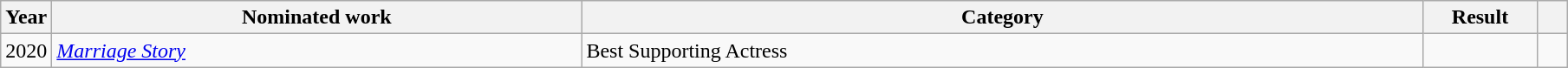<table class="wikitable sortable">
<tr>
<th scope="col" style="width:1em;">Year</th>
<th scope="col" style="width:25em;">Nominated work</th>
<th scope="col" style="width:40em;">Category</th>
<th scope="col" style="width:5em;">Result</th>
<th scope="col" style="width:1em;"class="unsortable"></th>
</tr>
<tr>
<td>2020</td>
<td><em><a href='#'>Marriage Story</a></em></td>
<td>Best Supporting Actress</td>
<td></td>
<td></td>
</tr>
</table>
